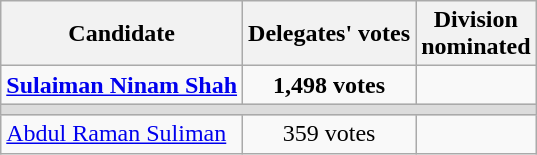<table class=wikitable>
<tr>
<th>Candidate</th>
<th>Delegates' votes</th>
<th>Division<br>nominated</th>
</tr>
<tr>
<td><strong><a href='#'>Sulaiman Ninam Shah</a></strong></td>
<td align=center><strong>1,498 votes</strong></td>
<td align=center><strong></strong></td>
</tr>
<tr>
<td colspan=3 bgcolor=dcdcdc></td>
</tr>
<tr>
<td><a href='#'>Abdul Raman Suliman</a></td>
<td align=center>359 votes</td>
<td align=center></td>
</tr>
</table>
